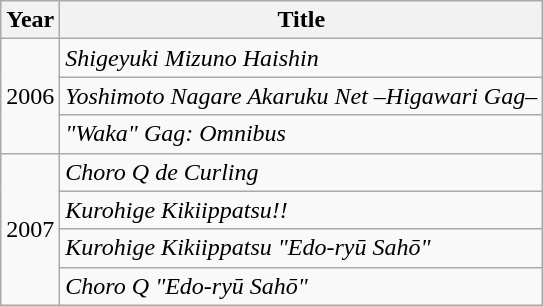<table class="wikitable">
<tr>
<th>Year</th>
<th>Title</th>
</tr>
<tr>
<td rowspan="3">2006</td>
<td><em>Shigeyuki Mizuno Haishin</em></td>
</tr>
<tr>
<td><em>Yoshimoto Nagare Akaruku Net –Higawari Gag–</em></td>
</tr>
<tr>
<td><em>"Waka" Gag: Omnibus</em></td>
</tr>
<tr>
<td rowspan="4">2007</td>
<td><em>Choro Q de Curling</em></td>
</tr>
<tr>
<td><em>Kurohige Kikiippatsu!!</em></td>
</tr>
<tr>
<td><em>Kurohige Kikiippatsu "Edo-ryū Sahō"</em></td>
</tr>
<tr>
<td><em>Choro Q "Edo-ryū Sahō"</em></td>
</tr>
</table>
